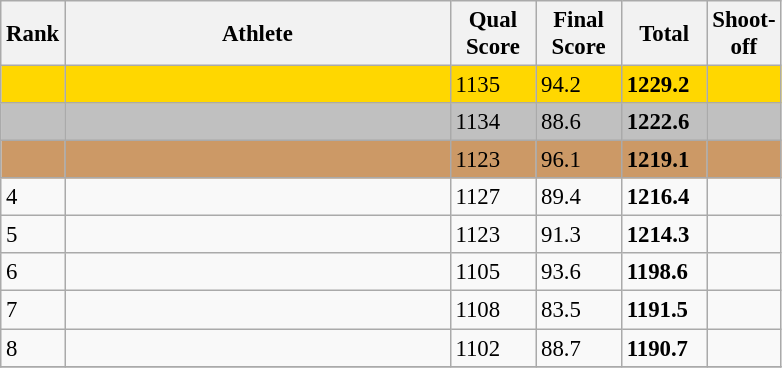<table class="wikitable" style="font-size:95%" style="width:35em;" style="text-align:center">
<tr>
<th>Rank</th>
<th width=250>Athlete</th>
<th width=50>Qual Score</th>
<th width=50>Final Score</th>
<th width=50>Total</th>
<th width=40>Shoot-off</th>
</tr>
<tr bgcolor=gold>
<td></td>
<td align=left></td>
<td>1135</td>
<td>94.2</td>
<td><strong>1229.2</strong></td>
<td></td>
</tr>
<tr bgcolor=silver>
<td></td>
<td align=left></td>
<td>1134</td>
<td>88.6</td>
<td><strong>1222.6</strong></td>
<td></td>
</tr>
<tr bgcolor=cc9966>
<td></td>
<td align=left></td>
<td>1123</td>
<td>96.1</td>
<td><strong>1219.1</strong></td>
<td></td>
</tr>
<tr>
<td>4</td>
<td align=left></td>
<td>1127</td>
<td>89.4</td>
<td><strong>1216.4</strong></td>
<td></td>
</tr>
<tr>
<td>5</td>
<td align=left></td>
<td>1123</td>
<td>91.3</td>
<td><strong>1214.3</strong></td>
<td></td>
</tr>
<tr>
<td>6</td>
<td align=left></td>
<td>1105</td>
<td>93.6</td>
<td><strong>1198.6</strong></td>
<td></td>
</tr>
<tr>
<td>7</td>
<td align=left></td>
<td>1108</td>
<td>83.5</td>
<td><strong>1191.5</strong></td>
<td></td>
</tr>
<tr>
<td>8</td>
<td align=left></td>
<td>1102</td>
<td>88.7</td>
<td><strong>1190.7</strong></td>
<td></td>
</tr>
<tr>
</tr>
</table>
